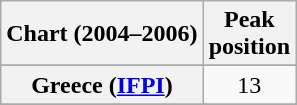<table class="wikitable sortable plainrowheaders" style="text-align:center">
<tr>
<th scope="col">Chart (2004–2006)</th>
<th scope="col">Peak<br>position</th>
</tr>
<tr>
</tr>
<tr>
</tr>
<tr>
<th scope="row">Greece (<a href='#'>IFPI</a>)</th>
<td>13</td>
</tr>
<tr>
</tr>
<tr>
</tr>
<tr>
</tr>
<tr>
</tr>
</table>
